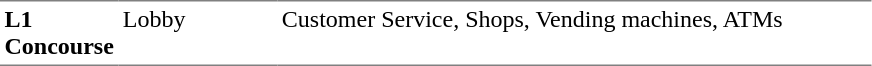<table table border=0 cellspacing=0 cellpadding=3>
<tr>
<td style="border-bottom:solid 1px gray; border-top:solid 1px gray;" valign=top width=50><strong>L1<br>Concourse</strong></td>
<td style="border-bottom:solid 1px gray; border-top:solid 1px gray;" valign=top width=100>Lobby</td>
<td style="border-bottom:solid 1px gray; border-top:solid 1px gray;" valign=top width=390>Customer Service, Shops, Vending machines, ATMs</td>
</tr>
</table>
